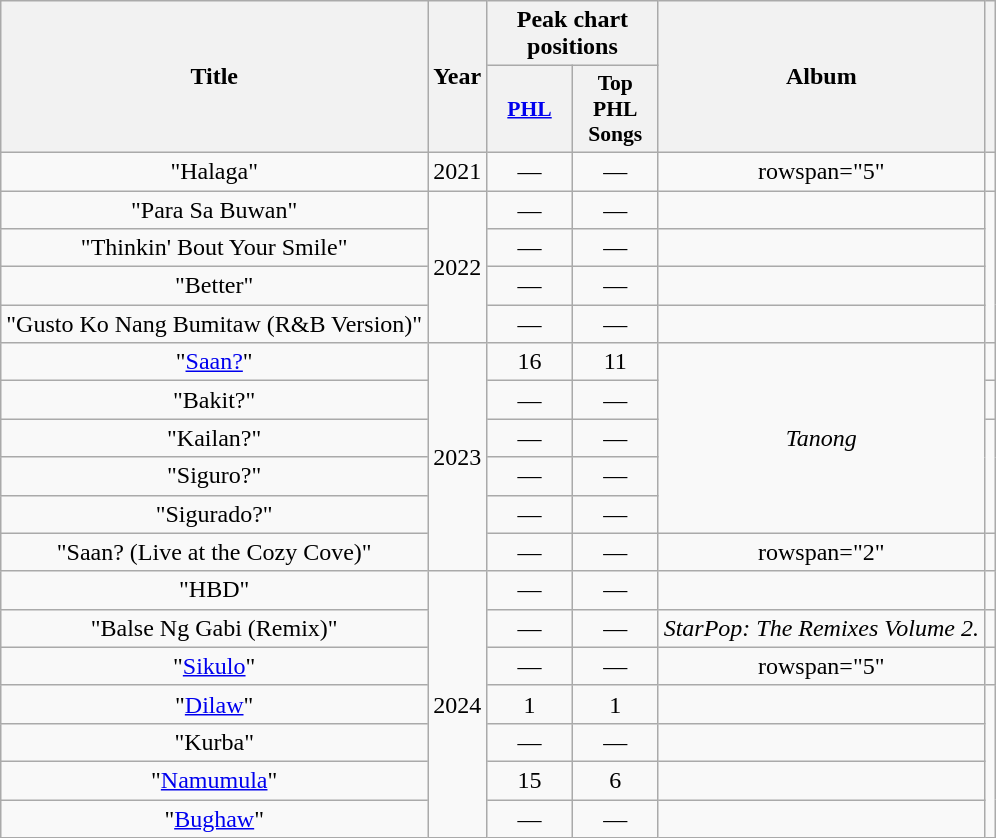<table class="wikitable plainrowheaders" style="text-align:center;">
<tr>
<th scope="col" rowspan="2">Title</th>
<th scope="col" rowspan="2">Year</th>
<th scope="col" colspan="2">Peak chart positions</th>
<th scope="col" rowspan="2">Album</th>
<th rowspan="2"></th>
</tr>
<tr>
<th scope="col" style="font-size:90%; width:3.5em"><a href='#'>PHL</a><br></th>
<th scope="col" style="font-size:90%; width:3.5em">Top PHL Songs<br></th>
</tr>
<tr>
<td>"Halaga"</td>
<td rowspan="1">2021</td>
<td>—</td>
<td>—</td>
<td>rowspan="5"  </td>
<td></td>
</tr>
<tr>
<td>"Para Sa Buwan"</td>
<td rowspan="4">2022</td>
<td>—</td>
<td>—</td>
<td></td>
</tr>
<tr>
<td>"Thinkin' Bout Your Smile"<br></td>
<td>—</td>
<td>—</td>
<td></td>
</tr>
<tr>
<td>"Better"<br></td>
<td>—</td>
<td>—</td>
<td></td>
</tr>
<tr>
<td>"Gusto Ko Nang Bumitaw (R&B Version)"<br></td>
<td>—</td>
<td>—</td>
<td></td>
</tr>
<tr>
<td>"<a href='#'>Saan?</a>"</td>
<td rowspan="6">2023</td>
<td>16</td>
<td>11</td>
<td rowspan="5"><em>Tanong</em></td>
<td></td>
</tr>
<tr>
<td>"Bakit?"</td>
<td>—</td>
<td>—</td>
<td></td>
</tr>
<tr>
<td>"Kailan?"</td>
<td>—</td>
<td>—</td>
<td rowspan="3"></td>
</tr>
<tr>
<td>"Siguro?"</td>
<td>—</td>
<td>—</td>
</tr>
<tr>
<td>"Sigurado?"</td>
<td>—</td>
<td>—</td>
</tr>
<tr>
<td>"Saan? (Live at the Cozy Cove)"</td>
<td>—</td>
<td>—</td>
<td>rowspan="2"  </td>
<td></td>
</tr>
<tr>
<td>"HBD"</td>
<td rowspan="7">2024</td>
<td>—</td>
<td>—</td>
<td></td>
</tr>
<tr>
<td>"Balse Ng Gabi (Remix)"<br></td>
<td>—</td>
<td>—</td>
<td><em>StarPop: The Remixes Volume 2.</em></td>
<td></td>
</tr>
<tr>
<td>"<a href='#'>Sikulo</a>"<br></td>
<td>—</td>
<td>—</td>
<td>rowspan="5"  </td>
<td></td>
</tr>
<tr>
<td>"<a href='#'>Dilaw</a>"</td>
<td>1</td>
<td>1</td>
<td></td>
</tr>
<tr>
<td>"Kurba"</td>
<td>—</td>
<td>—</td>
<td></td>
</tr>
<tr>
<td>"<a href='#'>Namumula</a>"</td>
<td>15</td>
<td>6</td>
<td></td>
</tr>
<tr>
<td>"<a href='#'>Bughaw</a>"</td>
<td>—</td>
<td>—</td>
<td></td>
</tr>
</table>
